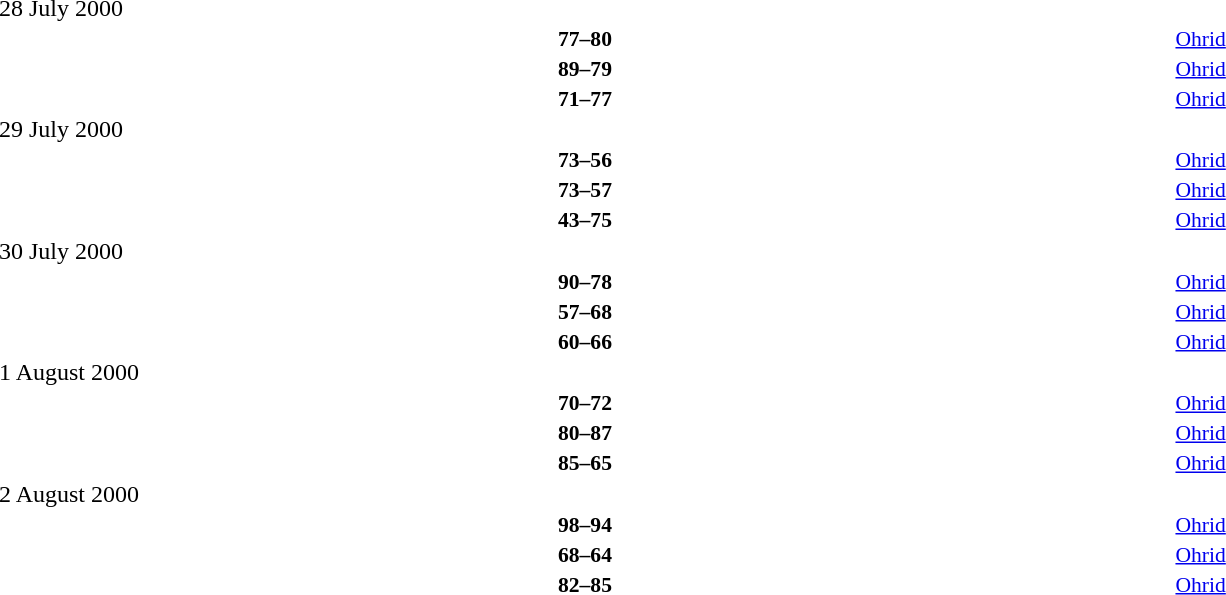<table style="width:100%;" cellspacing="1">
<tr>
<th width=25%></th>
<th width=3%></th>
<th width=6%></th>
<th width=3%></th>
<th width=25%></th>
</tr>
<tr>
<td>28 July 2000</td>
</tr>
<tr style=font-size:90%>
<td align=right><strong></strong></td>
<td></td>
<td align=center><strong>77–80</strong></td>
<td></td>
<td><strong></strong></td>
<td><a href='#'>Ohrid</a></td>
</tr>
<tr style=font-size:90%>
<td align=right><strong></strong></td>
<td></td>
<td align=center><strong>89–79</strong></td>
<td></td>
<td><strong></strong></td>
<td><a href='#'>Ohrid</a></td>
</tr>
<tr style=font-size:90%>
<td align=right><strong></strong></td>
<td></td>
<td align=center><strong>71–77</strong></td>
<td></td>
<td><strong></strong></td>
<td><a href='#'>Ohrid</a></td>
</tr>
<tr>
<td>29 July 2000</td>
</tr>
<tr style=font-size:90%>
<td align=right><strong></strong></td>
<td></td>
<td align=center><strong>73–56</strong></td>
<td></td>
<td><strong></strong></td>
<td><a href='#'>Ohrid</a></td>
</tr>
<tr style=font-size:90%>
<td align=right><strong></strong></td>
<td></td>
<td align=center><strong>73–57</strong></td>
<td></td>
<td><strong></strong></td>
<td><a href='#'>Ohrid</a></td>
</tr>
<tr style=font-size:90%>
<td align=right><strong></strong></td>
<td></td>
<td align=center><strong>43–75</strong></td>
<td></td>
<td><strong></strong></td>
<td><a href='#'>Ohrid</a></td>
</tr>
<tr>
<td>30 July 2000</td>
</tr>
<tr style=font-size:90%>
<td align=right><strong></strong></td>
<td></td>
<td align=center><strong>90–78</strong></td>
<td></td>
<td><strong></strong></td>
<td><a href='#'>Ohrid</a></td>
</tr>
<tr style=font-size:90%>
<td align=right><strong></strong></td>
<td></td>
<td align=center><strong>57–68</strong></td>
<td></td>
<td><strong></strong></td>
<td><a href='#'>Ohrid</a></td>
</tr>
<tr style=font-size:90%>
<td align=right><strong></strong></td>
<td></td>
<td align=center><strong>60–66</strong></td>
<td></td>
<td><strong></strong></td>
<td><a href='#'>Ohrid</a></td>
</tr>
<tr>
<td>1 August 2000</td>
</tr>
<tr style=font-size:90%>
<td align=right><strong></strong></td>
<td></td>
<td align=center><strong>70–72</strong></td>
<td></td>
<td><strong></strong></td>
<td><a href='#'>Ohrid</a></td>
</tr>
<tr style=font-size:90%>
<td align=right><strong></strong></td>
<td></td>
<td align=center><strong>80–87</strong></td>
<td></td>
<td><strong></strong></td>
<td><a href='#'>Ohrid</a></td>
</tr>
<tr style=font-size:90%>
<td align=right><strong></strong></td>
<td></td>
<td align=center><strong>85–65</strong></td>
<td></td>
<td><strong></strong></td>
<td><a href='#'>Ohrid</a></td>
</tr>
<tr>
<td>2 August 2000</td>
</tr>
<tr style=font-size:90%>
<td align=right><strong></strong></td>
<td></td>
<td align=center><strong>98–94</strong></td>
<td></td>
<td><strong></strong></td>
<td><a href='#'>Ohrid</a></td>
</tr>
<tr style=font-size:90%>
<td align=right><strong></strong></td>
<td></td>
<td align=center><strong>68–64</strong></td>
<td></td>
<td><strong></strong></td>
<td><a href='#'>Ohrid</a></td>
</tr>
<tr style=font-size:90%>
<td align=right><strong></strong></td>
<td></td>
<td align=center><strong>82–85</strong></td>
<td></td>
<td><strong></strong></td>
<td><a href='#'>Ohrid</a></td>
</tr>
</table>
